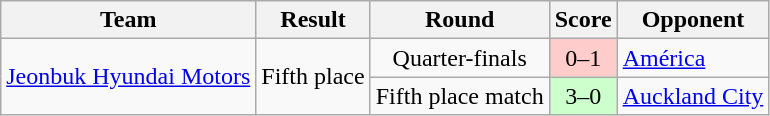<table class="wikitable" style="text-align:center">
<tr>
<th>Team</th>
<th>Result</th>
<th>Round</th>
<th>Score</th>
<th>Opponent</th>
</tr>
<tr>
<td rowspan="2"><a href='#'>Jeonbuk Hyundai Motors</a></td>
<td rowspan="2">Fifth place</td>
<td>Quarter-finals</td>
<td bgcolor="#fcc">0–1</td>
<td align="left"> <a href='#'>América</a></td>
</tr>
<tr>
<td>Fifth place match</td>
<td bgcolor="#cfc">3–0</td>
<td align="left"> <a href='#'>Auckland City</a></td>
</tr>
</table>
